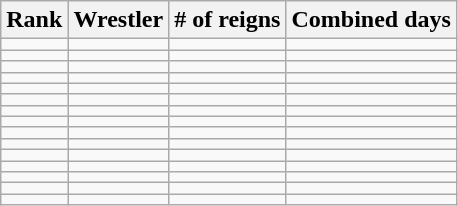<table class="wikitable sortable" style="text-align:center;">
<tr>
<th>Rank</th>
<th>Wrestler</th>
<th># of reigns</th>
<th>Combined days</th>
</tr>
<tr>
<td></td>
<td align="left"></td>
<td></td>
<td></td>
</tr>
<tr>
<td></td>
<td align="left"></td>
<td></td>
<td></td>
</tr>
<tr>
<td></td>
<td align="left"></td>
<td></td>
<td></td>
</tr>
<tr>
<td></td>
<td align="left"></td>
<td></td>
<td></td>
</tr>
<tr>
<td></td>
<td align="left"></td>
<td></td>
<td></td>
</tr>
<tr>
<td></td>
<td align="left"></td>
<td></td>
<td></td>
</tr>
<tr>
<td></td>
<td align="left"></td>
<td></td>
<td></td>
</tr>
<tr>
<td></td>
<td align="left"></td>
<td></td>
<td></td>
</tr>
<tr>
<td></td>
<td align="left"></td>
<td></td>
<td></td>
</tr>
<tr>
<td></td>
<td align="left"></td>
<td></td>
<td></td>
</tr>
<tr>
<td></td>
<td align="left"></td>
<td></td>
<td></td>
</tr>
<tr>
<td></td>
<td align="left"></td>
<td></td>
<td></td>
</tr>
<tr>
<td></td>
<td align="left"></td>
<td></td>
<td></td>
</tr>
<tr>
<td></td>
<td align="left"></td>
<td></td>
<td></td>
</tr>
<tr>
<td></td>
<td align="left"></td>
<td></td>
<td></td>
</tr>
</table>
